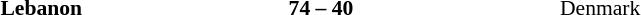<table width=75% cellspacing=1>
<tr>
<th width=25%></th>
<th width=25%></th>
<th width=25%></th>
</tr>
<tr style=font-size:90%>
<td align=right><strong>Lebanon</strong></td>
<td align=center><strong>74 – 40</strong></td>
<td>Denmark</td>
</tr>
</table>
